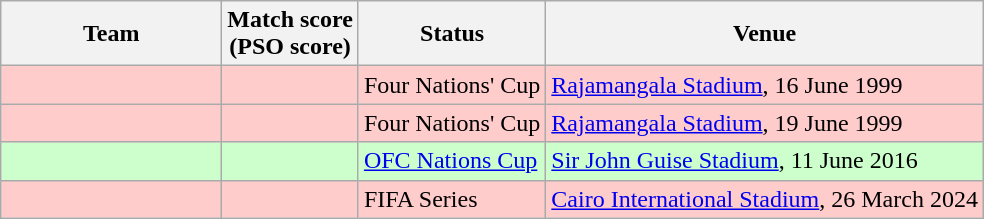<table class="wikitable">
<tr>
<th width=140>Team</th>
<th>Match score <br> (PSO score)</th>
<th>Status</th>
<th>Venue</th>
</tr>
<tr bgcolor=#FFCCCC>
<td></td>
<td></td>
<td>Four Nations' Cup</td>
<td> <a href='#'>Rajamangala Stadium</a>, 16 June 1999</td>
</tr>
<tr bgcolor=#FFCCCC>
<td></td>
<td></td>
<td>Four Nations' Cup</td>
<td> <a href='#'>Rajamangala Stadium</a>, 19 June 1999</td>
</tr>
<tr bgcolor=#CCFFCC>
<td></td>
<td></td>
<td><a href='#'>OFC Nations Cup</a></td>
<td> <a href='#'>Sir John Guise Stadium</a>, 11 June 2016</td>
</tr>
<tr bgcolor=#FFCCCC>
<td></td>
<td></td>
<td>FIFA Series</td>
<td> <a href='#'>Cairo International Stadium</a>, 26 March 2024</td>
</tr>
</table>
